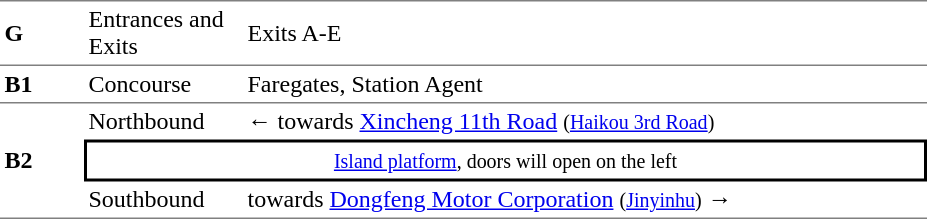<table table border=0 cellspacing=0 cellpadding=3>
<tr>
<td style="border-top:solid 1px gray;border-bottom:solid 1px gray;" width=50><strong>G</strong></td>
<td style="border-top:solid 1px gray;border-bottom:solid 1px gray;" width=100>Entrances and Exits</td>
<td style="border-top:solid 1px gray;border-bottom:solid 1px gray;" width=450>Exits A-E</td>
</tr>
<tr>
<td style="border-top:solid 0px gray;border-bottom:solid 1px gray;" width=50><strong>B1</strong></td>
<td style="border-top:solid 0px gray;border-bottom:solid 1px gray;" width=100>Concourse</td>
<td style="border-top:solid 0px gray;border-bottom:solid 1px gray;" width=450>Faregates, Station Agent</td>
</tr>
<tr>
<td style="border-bottom:solid 1px gray;" rowspan=3><strong>B2</strong></td>
<td>Northbound</td>
<td>←  towards <a href='#'>Xincheng 11th Road</a> <small>(<a href='#'>Haikou 3rd Road</a>)</small></td>
</tr>
<tr>
<td style="border-right:solid 2px black;border-left:solid 2px black;border-top:solid 2px black;border-bottom:solid 2px black;text-align:center;" colspan=2><small><a href='#'>Island platform</a>, doors will open on the left</small></td>
</tr>
<tr>
<td style="border-bottom:solid 1px gray;">Southbound</td>
<td style="border-bottom:solid 1px gray;"> towards <a href='#'>Dongfeng Motor Corporation</a> <small>(<a href='#'>Jinyinhu</a>)</small> →</td>
</tr>
</table>
